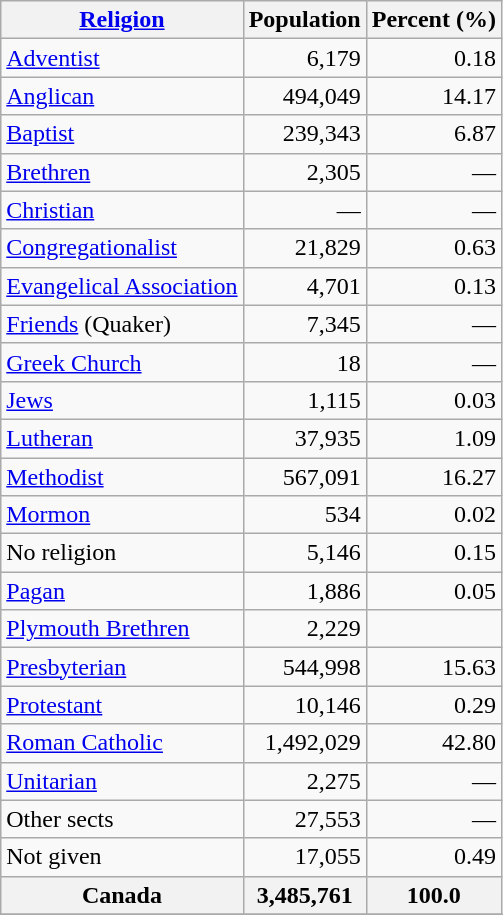<table class="wikitable sortable" style="text-align:right">
<tr>
<th><a href='#'>Religion</a></th>
<th>Population<br></th>
<th>Percent (%)</th>
</tr>
<tr>
<td align=left><a href='#'>Adventist</a></td>
<td>6,179</td>
<td>0.18</td>
</tr>
<tr>
<td align=left><a href='#'>Anglican</a></td>
<td>494,049</td>
<td>14.17</td>
</tr>
<tr>
<td align=left><a href='#'>Baptist</a></td>
<td>239,343</td>
<td>6.87</td>
</tr>
<tr>
<td align=left><a href='#'>Brethren</a></td>
<td>2,305</td>
<td>—</td>
</tr>
<tr>
<td align=left><a href='#'>Christian</a></td>
<td>—</td>
<td>—</td>
</tr>
<tr>
<td align=left><a href='#'>Congregationalist</a></td>
<td>21,829</td>
<td>0.63</td>
</tr>
<tr>
<td align=left><a href='#'>Evangelical Association</a></td>
<td>4,701</td>
<td>0.13</td>
</tr>
<tr>
<td align=left><a href='#'>Friends</a> (Quaker)</td>
<td>7,345</td>
<td>—</td>
</tr>
<tr>
<td align=left><a href='#'>Greek Church</a></td>
<td>18</td>
<td>—</td>
</tr>
<tr>
<td align=left><a href='#'>Jews</a></td>
<td>1,115</td>
<td>0.03</td>
</tr>
<tr>
<td align=left><a href='#'>Lutheran</a></td>
<td>37,935</td>
<td>1.09</td>
</tr>
<tr>
<td align=left><a href='#'>Methodist</a></td>
<td>567,091</td>
<td>16.27</td>
</tr>
<tr>
<td align=left><a href='#'>Mormon</a></td>
<td>534</td>
<td>0.02</td>
</tr>
<tr>
<td align=left>No religion</td>
<td>5,146</td>
<td>0.15</td>
</tr>
<tr>
<td align=left><a href='#'>Pagan</a></td>
<td>1,886</td>
<td>0.05</td>
</tr>
<tr>
<td align=left><a href='#'>Plymouth Brethren</a></td>
<td>2,229</td>
<td></td>
</tr>
<tr>
<td align=left><a href='#'>Presbyterian</a></td>
<td>544,998</td>
<td>15.63</td>
</tr>
<tr>
<td align=left><a href='#'>Protestant</a></td>
<td>10,146</td>
<td>0.29</td>
</tr>
<tr>
<td align=left><a href='#'>Roman Catholic</a></td>
<td>1,492,029</td>
<td>42.80</td>
</tr>
<tr>
<td align=left><a href='#'>Unitarian</a></td>
<td>2,275</td>
<td>—</td>
</tr>
<tr>
<td align=left>Other sects</td>
<td>27,553</td>
<td>—</td>
</tr>
<tr>
<td align=left>Not given</td>
<td>17,055</td>
<td>0.49</td>
</tr>
<tr class="sortbottom">
<th align=center>Canada</th>
<th>3,485,761</th>
<th>100.0</th>
</tr>
<tr>
</tr>
</table>
